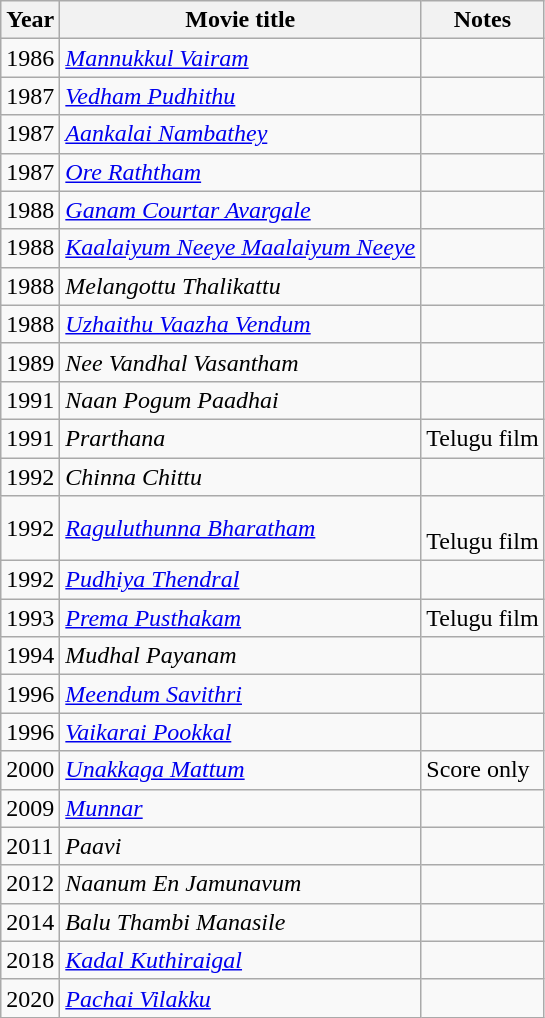<table class="wikitable sortable">
<tr>
<th>Year</th>
<th>Movie title</th>
<th>Notes</th>
</tr>
<tr>
<td>1986</td>
<td><em><a href='#'>Mannukkul Vairam</a></em></td>
<td></td>
</tr>
<tr>
<td>1987</td>
<td><em><a href='#'>Vedham Pudhithu</a></em></td>
<td></td>
</tr>
<tr>
<td>1987</td>
<td><em><a href='#'>Aankalai Nambathey</a></em></td>
<td></td>
</tr>
<tr>
<td>1987</td>
<td><em><a href='#'>Ore Raththam</a></em></td>
<td></td>
</tr>
<tr>
<td>1988</td>
<td><em><a href='#'>Ganam Courtar Avargale</a></em></td>
<td></td>
</tr>
<tr>
<td>1988</td>
<td><em><a href='#'>Kaalaiyum Neeye Maalaiyum Neeye</a></em></td>
<td></td>
</tr>
<tr>
<td>1988</td>
<td><em>Melangottu Thalikattu</em></td>
<td></td>
</tr>
<tr>
<td>1988</td>
<td><em><a href='#'>Uzhaithu Vaazha Vendum</a></em></td>
<td></td>
</tr>
<tr>
<td>1989</td>
<td><em>Nee Vandhal Vasantham</em></td>
<td></td>
</tr>
<tr>
<td>1991</td>
<td><em>Naan Pogum Paadhai</em></td>
<td></td>
</tr>
<tr>
<td>1991</td>
<td><em>Prarthana</em></td>
<td>Telugu film</td>
</tr>
<tr>
<td>1992</td>
<td><em>Chinna Chittu</em></td>
<td></td>
</tr>
<tr>
<td>1992</td>
<td><em><a href='#'>Raguluthunna Bharatham</a></em></td>
<td><br>Telugu film</td>
</tr>
<tr>
<td>1992</td>
<td><em><a href='#'>Pudhiya Thendral</a></em></td>
<td></td>
</tr>
<tr>
<td>1993</td>
<td><em><a href='#'>Prema Pusthakam</a></em></td>
<td>Telugu film</td>
</tr>
<tr>
<td>1994</td>
<td><em>Mudhal Payanam</em></td>
<td></td>
</tr>
<tr>
<td>1996</td>
<td><em><a href='#'>Meendum Savithri</a></em></td>
<td></td>
</tr>
<tr>
<td>1996</td>
<td><em><a href='#'>Vaikarai Pookkal</a></em></td>
<td></td>
</tr>
<tr>
<td>2000</td>
<td><em><a href='#'>Unakkaga Mattum</a></em></td>
<td>Score only</td>
</tr>
<tr>
<td>2009</td>
<td><em><a href='#'>Munnar</a></em></td>
<td></td>
</tr>
<tr>
<td>2011</td>
<td><em>Paavi</em></td>
<td></td>
</tr>
<tr>
<td>2012</td>
<td><em>Naanum En Jamunavum</em></td>
<td></td>
</tr>
<tr>
<td>2014</td>
<td><em>Balu Thambi Manasile</em></td>
<td></td>
</tr>
<tr>
<td>2018</td>
<td><em><a href='#'>Kadal Kuthiraigal</a></em></td>
<td></td>
</tr>
<tr>
<td>2020</td>
<td><em><a href='#'>Pachai Vilakku</a></em></td>
<td></td>
</tr>
</table>
